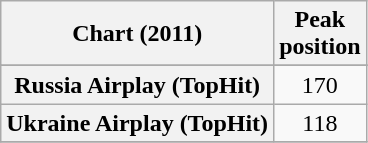<table class="wikitable sortable plainrowheaders" style="text-align:center">
<tr>
<th scope="col">Chart (2011)</th>
<th scope="col">Peak<br>position</th>
</tr>
<tr>
</tr>
<tr>
<th scope="row">Russia Airplay (TopHit)</th>
<td>170</td>
</tr>
<tr>
<th scope="row">Ukraine Airplay (TopHit)</th>
<td>118</td>
</tr>
<tr>
</tr>
</table>
